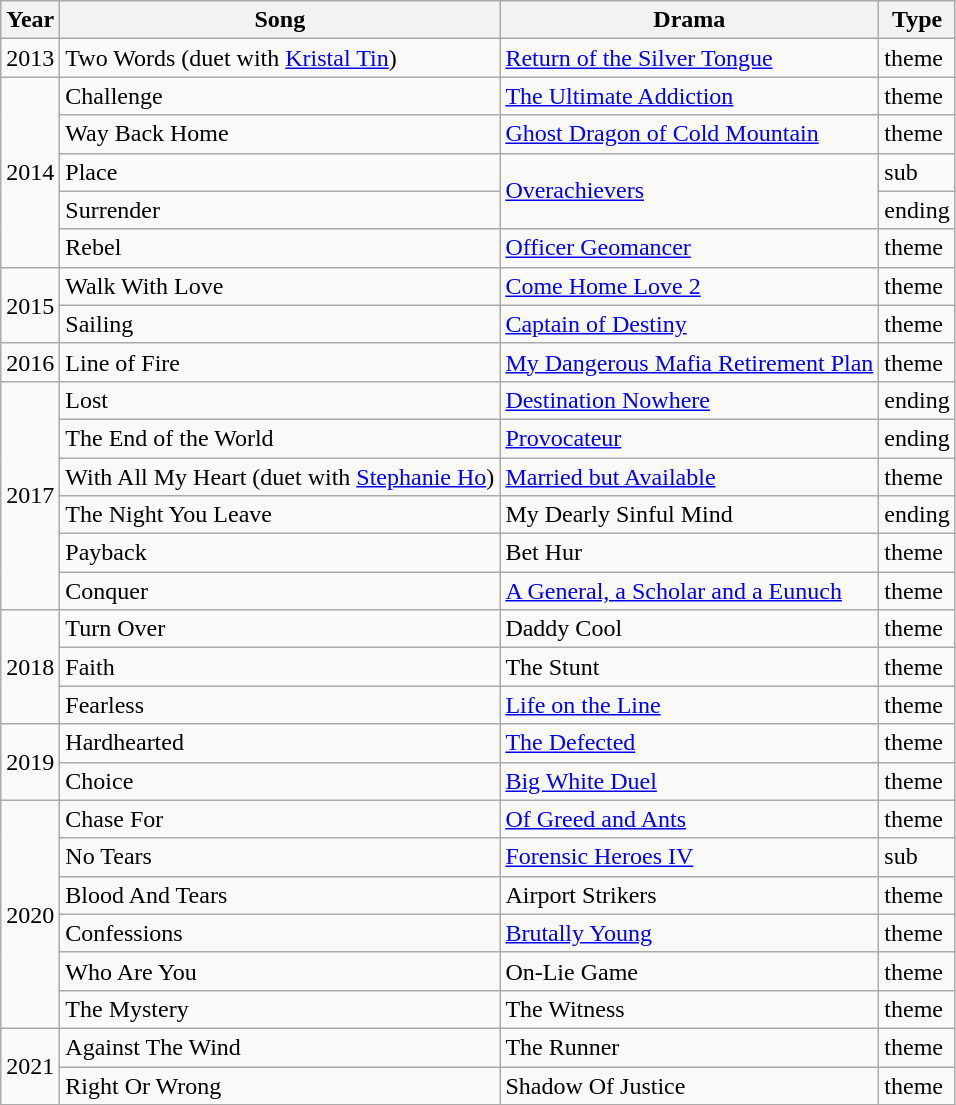<table class="wikitable">
<tr>
<th>Year</th>
<th>Song</th>
<th>Drama</th>
<th>Type</th>
</tr>
<tr>
<td>2013</td>
<td>Two Words (duet with <a href='#'>Kristal Tin</a>)</td>
<td><a href='#'>Return of the Silver Tongue</a></td>
<td>theme</td>
</tr>
<tr>
<td rowspan="5">2014</td>
<td>Challenge</td>
<td><a href='#'>The Ultimate Addiction</a></td>
<td>theme</td>
</tr>
<tr>
<td>Way Back Home</td>
<td><a href='#'>Ghost Dragon of Cold Mountain</a></td>
<td>theme</td>
</tr>
<tr>
<td>Place</td>
<td rowspan="2"><a href='#'>Overachievers</a></td>
<td>sub</td>
</tr>
<tr>
<td>Surrender</td>
<td>ending</td>
</tr>
<tr>
<td>Rebel</td>
<td><a href='#'>Officer Geomancer</a></td>
<td>theme</td>
</tr>
<tr>
<td rowspan="2">2015</td>
<td>Walk With Love</td>
<td><a href='#'>Come Home Love 2</a></td>
<td>theme</td>
</tr>
<tr>
<td>Sailing</td>
<td><a href='#'>Captain of Destiny</a></td>
<td>theme</td>
</tr>
<tr>
<td>2016</td>
<td>Line of Fire</td>
<td><a href='#'>My Dangerous Mafia Retirement Plan</a></td>
<td>theme</td>
</tr>
<tr>
<td rowspan="6">2017</td>
<td>Lost</td>
<td><a href='#'>Destination Nowhere</a></td>
<td>ending</td>
</tr>
<tr>
<td>The End of the World</td>
<td><a href='#'>Provocateur</a></td>
<td>ending</td>
</tr>
<tr>
<td>With All My Heart (duet with <a href='#'>Stephanie Ho</a>)</td>
<td><a href='#'>Married but Available</a></td>
<td>theme</td>
</tr>
<tr>
<td>The Night You Leave</td>
<td>My Dearly Sinful Mind</td>
<td>ending</td>
</tr>
<tr>
<td>Payback</td>
<td>Bet Hur</td>
<td>theme</td>
</tr>
<tr>
<td>Conquer</td>
<td><a href='#'>A General, a Scholar and a Eunuch</a></td>
<td>theme</td>
</tr>
<tr>
<td rowspan="3">2018</td>
<td>Turn Over</td>
<td>Daddy Cool</td>
<td>theme</td>
</tr>
<tr>
<td>Faith</td>
<td>The Stunt</td>
<td>theme</td>
</tr>
<tr>
<td>Fearless</td>
<td><a href='#'>Life on the Line</a></td>
<td>theme</td>
</tr>
<tr>
<td rowspan="2">2019</td>
<td>Hardhearted</td>
<td><a href='#'>The Defected</a></td>
<td>theme</td>
</tr>
<tr>
<td>Choice</td>
<td><a href='#'>Big White Duel</a></td>
<td>theme</td>
</tr>
<tr>
<td rowspan="6">2020</td>
<td>Chase For</td>
<td><a href='#'>Of Greed and Ants</a></td>
<td>theme</td>
</tr>
<tr>
<td>No Tears</td>
<td><a href='#'>Forensic Heroes IV</a></td>
<td>sub</td>
</tr>
<tr>
<td>Blood And Tears</td>
<td>Airport Strikers</td>
<td>theme</td>
</tr>
<tr>
<td>Confessions</td>
<td><a href='#'>Brutally Young</a></td>
<td>theme</td>
</tr>
<tr>
<td>Who Are You</td>
<td>On-Lie Game</td>
<td>theme</td>
</tr>
<tr>
<td>The Mystery</td>
<td>The Witness</td>
<td>theme</td>
</tr>
<tr>
<td rowspan="2">2021</td>
<td>Against The Wind</td>
<td>The Runner</td>
<td>theme</td>
</tr>
<tr>
<td>Right Or Wrong</td>
<td>Shadow Of Justice</td>
<td>theme</td>
</tr>
</table>
